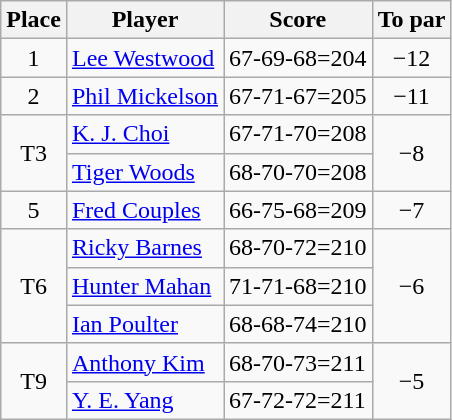<table class="wikitable">
<tr>
<th>Place</th>
<th>Player</th>
<th>Score</th>
<th>To par</th>
</tr>
<tr>
<td align=center>1</td>
<td> <a href='#'>Lee Westwood</a></td>
<td>67-69-68=204</td>
<td align=center>−12</td>
</tr>
<tr>
<td align=center>2</td>
<td> <a href='#'>Phil Mickelson</a></td>
<td>67-71-67=205</td>
<td align=center>−11</td>
</tr>
<tr>
<td rowspan="2" align=center>T3</td>
<td> <a href='#'>K. J. Choi</a></td>
<td>67-71-70=208</td>
<td rowspan="2" align=center>−8</td>
</tr>
<tr>
<td> <a href='#'>Tiger Woods</a></td>
<td>68-70-70=208</td>
</tr>
<tr>
<td align=center>5</td>
<td> <a href='#'>Fred Couples</a></td>
<td>66-75-68=209</td>
<td align=center>−7</td>
</tr>
<tr>
<td rowspan="3" align=center>T6</td>
<td> <a href='#'>Ricky Barnes</a></td>
<td>68-70-72=210</td>
<td rowspan="3" align=center>−6</td>
</tr>
<tr>
<td> <a href='#'>Hunter Mahan</a></td>
<td>71-71-68=210</td>
</tr>
<tr>
<td> <a href='#'>Ian Poulter</a></td>
<td>68-68-74=210</td>
</tr>
<tr>
<td rowspan="2" align=center>T9</td>
<td> <a href='#'>Anthony Kim</a></td>
<td>68-70-73=211</td>
<td rowspan="2" align=center>−5</td>
</tr>
<tr>
<td> <a href='#'>Y. E. Yang</a></td>
<td>67-72-72=211</td>
</tr>
</table>
